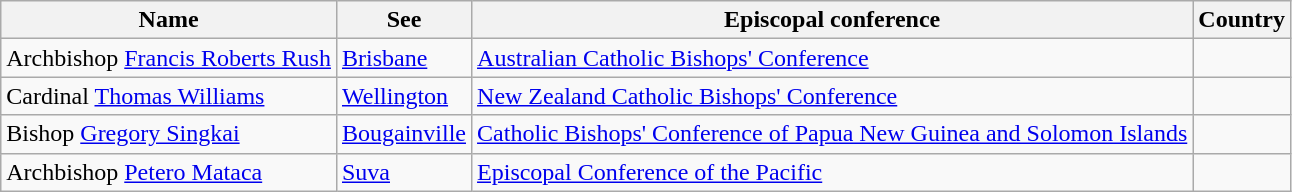<table class="wikitable">
<tr>
<th>Name</th>
<th>See</th>
<th>Episcopal conference</th>
<th>Country</th>
</tr>
<tr>
<td>Archbishop <a href='#'>Francis Roberts Rush</a></td>
<td><a href='#'>Brisbane</a></td>
<td><a href='#'>Australian Catholic Bishops' Conference</a></td>
<td></td>
</tr>
<tr>
<td>Cardinal <a href='#'>Thomas Williams</a></td>
<td><a href='#'>Wellington</a></td>
<td><a href='#'>New Zealand Catholic Bishops' Conference</a></td>
<td></td>
</tr>
<tr>
<td>Bishop <a href='#'>Gregory Singkai</a></td>
<td><a href='#'>Bougainville</a></td>
<td><a href='#'>Catholic Bishops' Conference of Papua New Guinea and Solomon Islands</a></td>
<td></td>
</tr>
<tr>
<td>Archbishop <a href='#'>Petero Mataca</a></td>
<td><a href='#'>Suva</a></td>
<td><a href='#'>Episcopal Conference of the Pacific</a></td>
<td></td>
</tr>
</table>
